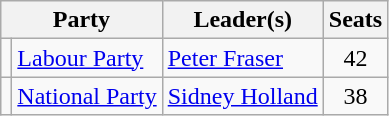<table class="wikitable">
<tr>
<th colspan=2 align=center>Party</th>
<th align=center>Leader(s)</th>
<th align=center>Seats</th>
</tr>
<tr>
<td></td>
<td><a href='#'>Labour Party</a></td>
<td><a href='#'>Peter Fraser</a></td>
<td align=center>42</td>
</tr>
<tr>
<td></td>
<td><a href='#'>National Party</a></td>
<td><a href='#'>Sidney Holland</a></td>
<td align=center>38</td>
</tr>
</table>
